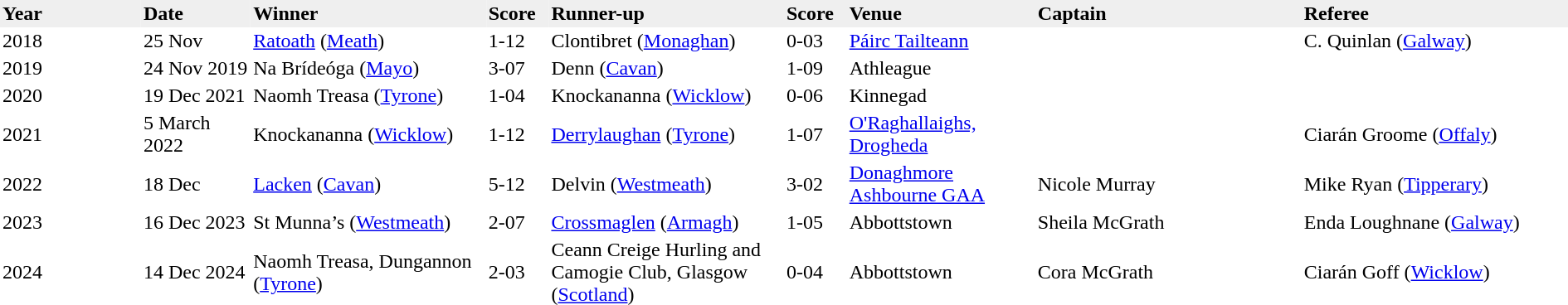<table cellpadding="2" cellspacing="4"  style="width:100%; border-collapse:collapse;">
<tr style="text-align:left; background:#efefef;">
<th width=9%>Year</th>
<th width=7%>Date</th>
<th width=15%>Winner</th>
<th width=4%>Score</th>
<th width=15%>Runner-up</th>
<th width=4%>Score</th>
<th width=12%>Venue</th>
<th width=17%>Captain</th>
<th width=20%>Referee</th>
</tr>
<tr>
<td>2018</td>
<td>25 Nov</td>
<td><a href='#'>Ratoath</a> (<a href='#'>Meath</a>)</td>
<td>1-12</td>
<td>Clontibret (<a href='#'>Monaghan</a>)</td>
<td>0-03</td>
<td><a href='#'>Páirc Tailteann</a></td>
<td></td>
<td>C. Quinlan (<a href='#'>Galway</a>)</td>
<td></td>
</tr>
<tr>
<td>2019</td>
<td>24 Nov 2019</td>
<td>Na Brídeóga (<a href='#'>Mayo</a>)</td>
<td>3-07</td>
<td>Denn (<a href='#'>Cavan</a>)</td>
<td>1-09</td>
<td>Athleague</td>
<td></td>
<td></td>
<td></td>
</tr>
<tr>
<td>2020</td>
<td>19 Dec 2021</td>
<td>Naomh Treasa (<a href='#'>Tyrone</a>)</td>
<td>1-04</td>
<td>Knockananna  (<a href='#'>Wicklow</a>)</td>
<td>0-06</td>
<td>Kinnegad</td>
<td></td>
<td></td>
<td></td>
</tr>
<tr>
<td>2021</td>
<td>5 March 2022</td>
<td>Knockananna  (<a href='#'>Wicklow</a>)</td>
<td>1-12</td>
<td><a href='#'>Derrylaughan</a> (<a href='#'>Tyrone</a>)</td>
<td>1-07</td>
<td><a href='#'>O'Raghallaighs, Drogheda</a></td>
<td></td>
<td>Ciarán Groome (<a href='#'>Offaly</a>)</td>
</tr>
<tr>
<td>2022</td>
<td>18 Dec</td>
<td><a href='#'>Lacken</a> (<a href='#'>Cavan</a>)</td>
<td>5-12</td>
<td>Delvin (<a href='#'>Westmeath</a>)</td>
<td>3-02</td>
<td><a href='#'>Donaghmore Ashbourne GAA</a></td>
<td>Nicole Murray</td>
<td>Mike Ryan (<a href='#'>Tipperary</a>)</td>
</tr>
<tr>
<td>2023</td>
<td>16 Dec 2023</td>
<td>St Munna’s  (<a href='#'>Westmeath</a>)</td>
<td>2-07</td>
<td><a href='#'>Crossmaglen</a> (<a href='#'>Armagh</a>)</td>
<td>1-05</td>
<td>Abbottstown</td>
<td>Sheila McGrath</td>
<td>Enda Loughnane (<a href='#'>Galway</a>)</td>
</tr>
<tr>
<td>2024</td>
<td>14 Dec 2024</td>
<td>Naomh Treasa, Dungannon  (<a href='#'>Tyrone</a>)</td>
<td>2-03</td>
<td>Ceann Creige Hurling and Camogie Club, Glasgow (<a href='#'>Scotland</a>)</td>
<td>0-04</td>
<td>Abbottstown</td>
<td>Cora McGrath</td>
<td>Ciarán Goff (<a href='#'>Wicklow</a>)</td>
</tr>
</table>
